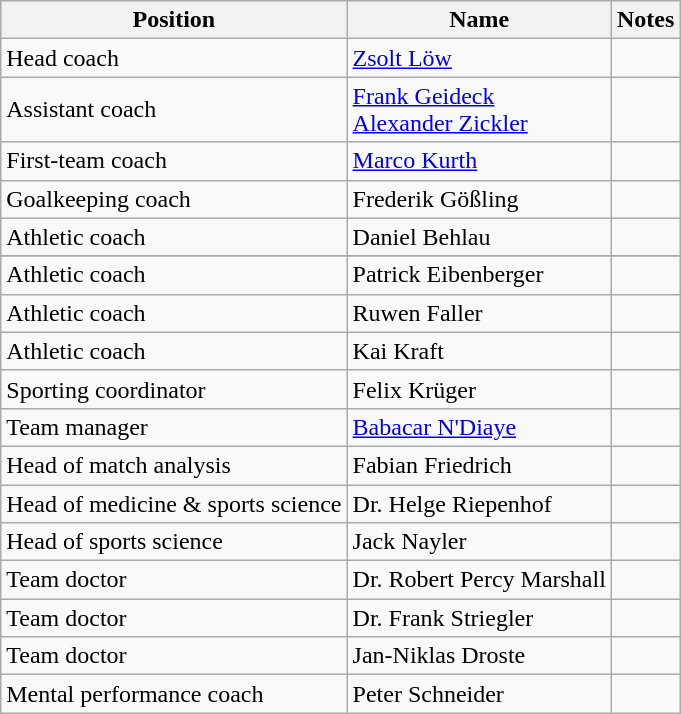<table class="wikitable" style="text-align: center;">
<tr>
<th>Position</th>
<th>Name</th>
<th>Notes</th>
</tr>
<tr>
<td align=left>Head coach</td>
<td align=left> <a href='#'>Zsolt Löw</a></td>
<td></td>
</tr>
<tr>
<td align=left>Assistant coach</td>
<td align=left> <a href='#'>Frank Geideck</a> <br>  <a href='#'>Alexander Zickler</a></td>
<td></td>
</tr>
<tr>
<td align=left>First-team coach</td>
<td align=left> <a href='#'>Marco Kurth</a></td>
<td></td>
</tr>
<tr>
<td align=left>Goalkeeping coach</td>
<td align=left> Frederik Gößling</td>
<td></td>
</tr>
<tr>
<td align=left>Athletic coach</td>
<td align=left> Daniel Behlau</td>
<td></td>
</tr>
<tr>
</tr>
<tr>
<td align=left>Athletic coach</td>
<td align=left> Patrick Eibenberger</td>
<td></td>
</tr>
<tr>
<td align=left>Athletic coach</td>
<td align=left> Ruwen Faller</td>
<td></td>
</tr>
<tr>
<td align=left>Athletic coach</td>
<td align=left> Kai Kraft</td>
<td></td>
</tr>
<tr>
<td align=left>Sporting coordinator</td>
<td align=left> Felix Krüger</td>
<td></td>
</tr>
<tr>
<td align=left>Team manager</td>
<td align=left> <a href='#'>Babacar N'Diaye</a></td>
<td></td>
</tr>
<tr>
<td align=left>Head of match analysis</td>
<td align=left> Fabian Friedrich</td>
<td></td>
</tr>
<tr>
<td align=left>Head of medicine & sports science</td>
<td align=left> Dr. Helge Riepenhof</td>
<td></td>
</tr>
<tr>
<td align=left>Head of sports science</td>
<td align=left> Jack Nayler</td>
<td></td>
</tr>
<tr>
<td align=left>Team doctor</td>
<td align=left> Dr. Robert Percy Marshall</td>
<td></td>
</tr>
<tr>
<td align=left>Team doctor</td>
<td align=left> Dr. Frank Striegler</td>
<td></td>
</tr>
<tr>
<td align=left>Team doctor</td>
<td align=left> Jan-Niklas Droste</td>
<td></td>
</tr>
<tr>
<td align=left>Mental performance coach</td>
<td align=left> Peter Schneider</td>
<td></td>
</tr>
</table>
